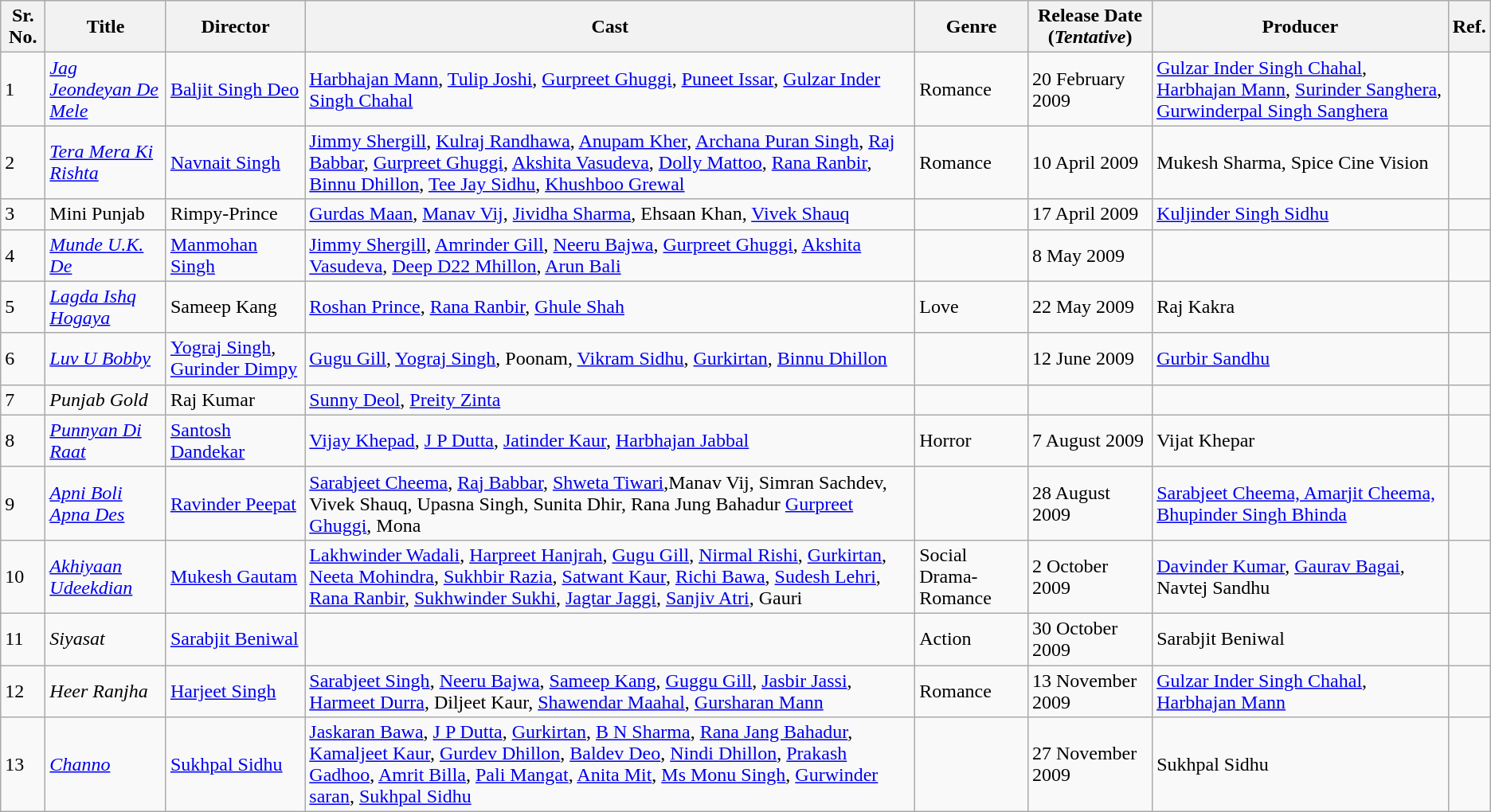<table class="wikitable">
<tr>
<th>Sr. No.</th>
<th>Title</th>
<th>Director</th>
<th>Cast</th>
<th>Genre</th>
<th>Release Date (<em>Tentative</em>)</th>
<th>Producer</th>
<th>Ref.</th>
</tr>
<tr>
<td>1</td>
<td><em><a href='#'>Jag Jeondeyan De Mele</a></em></td>
<td><a href='#'>Baljit Singh Deo</a></td>
<td><a href='#'>Harbhajan Mann</a>, <a href='#'>Tulip Joshi</a>, <a href='#'>Gurpreet Ghuggi</a>, <a href='#'>Puneet Issar</a>, <a href='#'>Gulzar Inder Singh Chahal</a></td>
<td>Romance</td>
<td>20 February 2009</td>
<td><a href='#'>Gulzar Inder Singh Chahal</a>, <a href='#'>Harbhajan Mann</a>, <a href='#'>Surinder Sanghera</a>, <a href='#'>Gurwinderpal Singh Sanghera</a></td>
<td></td>
</tr>
<tr>
<td>2</td>
<td><em><a href='#'>Tera Mera Ki Rishta</a></em></td>
<td><a href='#'>Navnait Singh</a></td>
<td><a href='#'>Jimmy Shergill</a>, <a href='#'>Kulraj Randhawa</a>, <a href='#'>Anupam Kher</a>, <a href='#'>Archana Puran Singh</a>, <a href='#'>Raj Babbar</a>, <a href='#'>Gurpreet Ghuggi</a>, <a href='#'>Akshita Vasudeva</a>, <a href='#'>Dolly Mattoo</a>, <a href='#'>Rana Ranbir</a>, <a href='#'>Binnu Dhillon</a>, <a href='#'>Tee Jay Sidhu</a>, <a href='#'>Khushboo Grewal</a></td>
<td>Romance</td>
<td>10 April 2009</td>
<td>Mukesh Sharma, Spice Cine Vision</td>
<td></td>
</tr>
<tr>
<td>3</td>
<td>Mini Punjab</td>
<td>Rimpy-Prince</td>
<td><a href='#'>Gurdas Maan</a>, <a href='#'>Manav Vij</a>, <a href='#'>Jividha Sharma</a>, Ehsaan Khan, <a href='#'>Vivek Shauq</a></td>
<td></td>
<td>17 April 2009</td>
<td><a href='#'>Kuljinder Singh Sidhu</a></td>
<td></td>
</tr>
<tr>
<td>4</td>
<td><em><a href='#'>Munde U.K. De</a></em></td>
<td><a href='#'>Manmohan Singh</a></td>
<td><a href='#'>Jimmy Shergill</a>, <a href='#'>Amrinder Gill</a>, <a href='#'>Neeru Bajwa</a>, <a href='#'>Gurpreet Ghuggi</a>, <a href='#'>Akshita Vasudeva</a>, <a href='#'>Deep D22 Mhillon</a>, <a href='#'>Arun Bali</a></td>
<td></td>
<td>8 May 2009</td>
<td></td>
<td></td>
</tr>
<tr>
<td>5</td>
<td><em><a href='#'>Lagda Ishq Hogaya</a></em></td>
<td>Sameep Kang</td>
<td><a href='#'>Roshan Prince</a>, <a href='#'>Rana Ranbir</a>, <a href='#'>Ghule Shah</a></td>
<td>Love</td>
<td>22 May 2009</td>
<td>Raj Kakra</td>
<td></td>
</tr>
<tr>
<td>6</td>
<td><em><a href='#'>Luv U Bobby</a></em></td>
<td><a href='#'>Yograj Singh</a>, <a href='#'>Gurinder Dimpy</a></td>
<td><a href='#'>Gugu Gill</a>, <a href='#'>Yograj Singh</a>, Poonam, <a href='#'>Vikram Sidhu</a>, <a href='#'>Gurkirtan</a>, <a href='#'>Binnu Dhillon</a></td>
<td></td>
<td>12 June 2009</td>
<td><a href='#'>Gurbir Sandhu</a></td>
<td></td>
</tr>
<tr>
<td>7</td>
<td><em>Punjab Gold</em></td>
<td>Raj Kumar</td>
<td><a href='#'>Sunny Deol</a>, <a href='#'>Preity Zinta</a></td>
<td></td>
<td></td>
<td></td>
<td></td>
</tr>
<tr>
<td>8</td>
<td><em><a href='#'>Punnyan Di Raat</a></em></td>
<td><a href='#'>Santosh Dandekar</a></td>
<td><a href='#'>Vijay Khepad</a>, <a href='#'>J P Dutta</a>, <a href='#'>Jatinder Kaur</a>, <a href='#'>Harbhajan Jabbal</a></td>
<td>Horror</td>
<td>7 August 2009</td>
<td>Vijat Khepar</td>
<td></td>
</tr>
<tr>
<td>9</td>
<td><em><a href='#'>Apni Boli Apna Des</a></em></td>
<td><a href='#'>Ravinder Peepat</a></td>
<td><a href='#'>Sarabjeet Cheema</a>, <a href='#'>Raj Babbar</a>, <a href='#'>Shweta Tiwari</a>,Manav Vij, Simran Sachdev, Vivek Shauq, Upasna Singh, Sunita Dhir, Rana Jung Bahadur <a href='#'>Gurpreet Ghuggi</a>, Mona</td>
<td></td>
<td>28 August 2009</td>
<td><a href='#'>Sarabjeet Cheema, Amarjit Cheema, Bhupinder Singh Bhinda</a></td>
<td></td>
</tr>
<tr>
<td>10</td>
<td><em><a href='#'>Akhiyaan Udeekdian</a></em></td>
<td><a href='#'>Mukesh Gautam</a></td>
<td><a href='#'>Lakhwinder Wadali</a>, <a href='#'>Harpreet Hanjrah</a>, <a href='#'>Gugu Gill</a>, <a href='#'>Nirmal Rishi</a>, <a href='#'>Gurkirtan</a>, <a href='#'>Neeta Mohindra</a>, <a href='#'>Sukhbir Razia</a>, <a href='#'>Satwant Kaur</a>, <a href='#'>Richi Bawa</a>, <a href='#'>Sudesh Lehri</a>, <a href='#'>Rana Ranbir</a>, <a href='#'>Sukhwinder Sukhi</a>, <a href='#'>Jagtar Jaggi</a>, <a href='#'>Sanjiv Atri</a>, Gauri</td>
<td>Social Drama-Romance</td>
<td>2 October 2009</td>
<td><a href='#'>Davinder Kumar</a>, <a href='#'>Gaurav Bagai</a>, Navtej Sandhu</td>
<td></td>
</tr>
<tr>
<td>11</td>
<td><em>Siyasat</em></td>
<td><a href='#'>Sarabjit Beniwal</a></td>
<td></td>
<td>Action</td>
<td>30 October 2009</td>
<td>Sarabjit Beniwal</td>
<td></td>
</tr>
<tr>
<td>12</td>
<td><em>Heer Ranjha</em></td>
<td><a href='#'>Harjeet Singh</a></td>
<td><a href='#'>Sarabjeet Singh</a>, <a href='#'>Neeru Bajwa</a>, <a href='#'>Sameep Kang</a>, <a href='#'>Guggu Gill</a>, <a href='#'>Jasbir Jassi</a>, <a href='#'>Harmeet Durra</a>, Diljeet Kaur, <a href='#'>Shawendar Maahal</a>, <a href='#'>Gursharan Mann</a></td>
<td>Romance</td>
<td>13 November 2009</td>
<td><a href='#'>Gulzar Inder Singh Chahal</a>, <a href='#'>Harbhajan Mann</a></td>
<td></td>
</tr>
<tr>
<td>13</td>
<td><em><a href='#'>Channo</a></em></td>
<td><a href='#'>Sukhpal Sidhu</a></td>
<td><a href='#'>Jaskaran Bawa</a>, <a href='#'>J P Dutta</a>, <a href='#'>Gurkirtan</a>, <a href='#'>B N Sharma</a>, <a href='#'>Rana Jang Bahadur</a>, <a href='#'>Kamaljeet Kaur</a>, <a href='#'>Gurdev Dhillon</a>, <a href='#'>Baldev Deo</a>, <a href='#'>Nindi Dhillon</a>, <a href='#'>Prakash Gadhoo</a>, <a href='#'>Amrit Billa</a>, <a href='#'>Pali Mangat</a>, <a href='#'>Anita Mit</a>, <a href='#'>Ms Monu Singh</a>, <a href='#'>Gurwinder saran</a>, <a href='#'>Sukhpal Sidhu</a></td>
<td></td>
<td>27 November 2009</td>
<td>Sukhpal Sidhu</td>
<td></td>
</tr>
</table>
